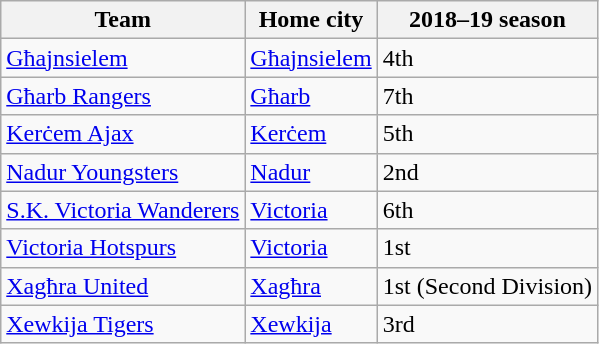<table class="wikitable sortable">
<tr>
<th>Team</th>
<th>Home city</th>
<th>2018–19 season</th>
</tr>
<tr>
<td><a href='#'>Għajnsielem</a></td>
<td><a href='#'>Għajnsielem</a></td>
<td>4th</td>
</tr>
<tr>
<td><a href='#'>Għarb Rangers</a></td>
<td><a href='#'>Għarb</a></td>
<td>7th</td>
</tr>
<tr>
<td><a href='#'>Kerċem Ajax</a></td>
<td><a href='#'>Kerċem</a></td>
<td>5th</td>
</tr>
<tr>
<td><a href='#'>Nadur Youngsters</a></td>
<td><a href='#'>Nadur</a></td>
<td>2nd</td>
</tr>
<tr>
<td><a href='#'>S.K. Victoria Wanderers</a></td>
<td><a href='#'>Victoria</a></td>
<td>6th</td>
</tr>
<tr>
<td><a href='#'>Victoria Hotspurs</a></td>
<td><a href='#'>Victoria</a></td>
<td>1st</td>
</tr>
<tr>
<td><a href='#'>Xagħra United</a></td>
<td><a href='#'>Xagħra</a></td>
<td>1st (Second Division)</td>
</tr>
<tr>
<td><a href='#'>Xewkija Tigers</a></td>
<td><a href='#'>Xewkija</a></td>
<td>3rd</td>
</tr>
</table>
